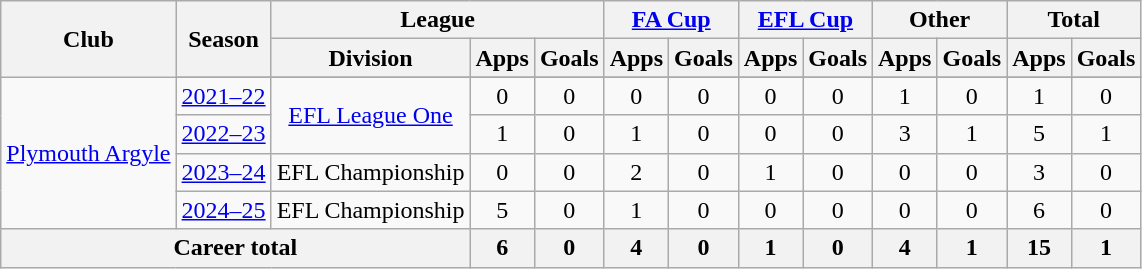<table class="wikitable" style="text-align:center">
<tr>
<th rowspan="2">Club</th>
<th rowspan="2">Season</th>
<th colspan="3">League</th>
<th colspan="2"><a href='#'>FA Cup</a></th>
<th colspan="2"><a href='#'>EFL Cup</a></th>
<th colspan="2">Other</th>
<th colspan="2">Total</th>
</tr>
<tr>
<th>Division</th>
<th>Apps</th>
<th>Goals</th>
<th>Apps</th>
<th>Goals</th>
<th>Apps</th>
<th>Goals</th>
<th>Apps</th>
<th>Goals</th>
<th>Apps</th>
<th>Goals</th>
</tr>
<tr>
<td rowspan="5"><a href='#'>Plymouth Argyle</a></td>
</tr>
<tr>
<td><a href='#'>2021–22</a></td>
<td rowspan="2"><a href='#'>EFL League One</a></td>
<td>0</td>
<td>0</td>
<td>0</td>
<td>0</td>
<td>0</td>
<td>0</td>
<td>1</td>
<td>0</td>
<td>1</td>
<td>0</td>
</tr>
<tr>
<td><a href='#'>2022–23</a></td>
<td>1</td>
<td>0</td>
<td>1</td>
<td>0</td>
<td>0</td>
<td>0</td>
<td>3</td>
<td>1</td>
<td>5</td>
<td>1</td>
</tr>
<tr>
<td><a href='#'>2023–24</a></td>
<td>EFL Championship</td>
<td>0</td>
<td>0</td>
<td>2</td>
<td>0</td>
<td>1</td>
<td>0</td>
<td>0</td>
<td>0</td>
<td>3</td>
<td>0</td>
</tr>
<tr>
<td><a href='#'>2024–25</a></td>
<td>EFL Championship</td>
<td>5</td>
<td>0</td>
<td>1</td>
<td>0</td>
<td>0</td>
<td>0</td>
<td>0</td>
<td>0</td>
<td>6</td>
<td>0</td>
</tr>
<tr>
<th colspan="3">Career total</th>
<th>6</th>
<th>0</th>
<th>4</th>
<th>0</th>
<th>1</th>
<th>0</th>
<th>4</th>
<th>1</th>
<th>15</th>
<th>1</th>
</tr>
</table>
